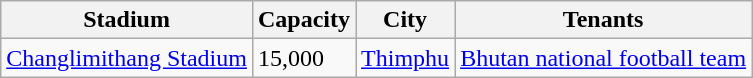<table class="wikitable sortable">
<tr>
<th>Stadium</th>
<th>Capacity</th>
<th>City</th>
<th>Tenants</th>
</tr>
<tr>
<td><a href='#'>Changlimithang Stadium</a></td>
<td>15,000</td>
<td><a href='#'>Thimphu</a></td>
<td><a href='#'>Bhutan national football team</a></td>
</tr>
</table>
